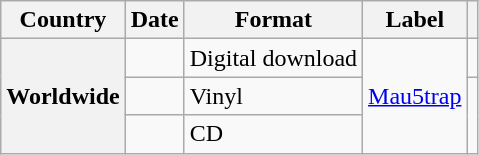<table class="wikitable plainrowheaders">
<tr>
<th>Country</th>
<th>Date</th>
<th>Format</th>
<th>Label</th>
<th></th>
</tr>
<tr>
<th scope="row" rowspan=3>Worldwide</th>
<td></td>
<td>Digital download</td>
<td rowspan=3><a href='#'>Mau5trap</a></td>
<td></td>
</tr>
<tr>
<td></td>
<td>Vinyl</td>
<td rowspan="2"></td>
</tr>
<tr>
<td></td>
<td>CD</td>
</tr>
</table>
